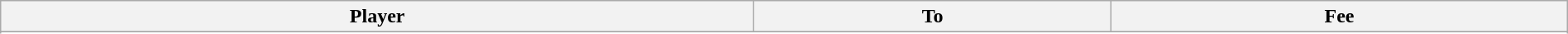<table class="wikitable" style="text-align:left; font-size:100%;width:100%;">
<tr>
<th>Player</th>
<th>To</th>
<th>Fee</th>
</tr>
<tr>
</tr>
<tr>
</tr>
</table>
